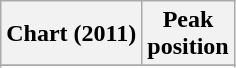<table class="wikitable sortable plainrowheaders" style="text-align:center">
<tr>
<th>Chart (2011)</th>
<th>Peak<br>position</th>
</tr>
<tr>
</tr>
<tr>
</tr>
<tr>
</tr>
<tr>
</tr>
</table>
